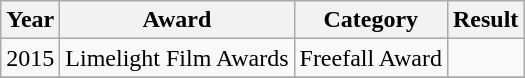<table class="wikitable" style="text-align:center;">
<tr>
<th>Year</th>
<th>Award</th>
<th>Category</th>
<th>Result</th>
</tr>
<tr>
<td rowspan="1">2015</td>
<td rowspan="1">Limelight Film Awards</td>
<td>Freefall Award</td>
<td></td>
</tr>
<tr>
</tr>
</table>
